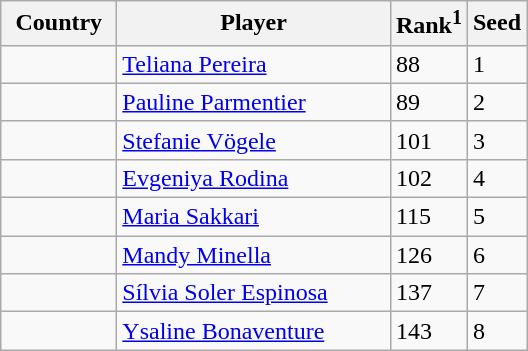<table class="sortable wikitable">
<tr>
<th width="70">Country</th>
<th width="175">Player</th>
<th>Rank<sup>1</sup></th>
<th>Seed</th>
</tr>
<tr>
<td></td>
<td><a href='#'>Teliana Pereira</a></td>
<td>88</td>
<td>1</td>
</tr>
<tr>
<td></td>
<td><a href='#'>Pauline Parmentier</a></td>
<td>89</td>
<td>2</td>
</tr>
<tr>
<td></td>
<td><a href='#'>Stefanie Vögele</a></td>
<td>101</td>
<td>3</td>
</tr>
<tr>
<td></td>
<td><a href='#'>Evgeniya Rodina</a></td>
<td>102</td>
<td>4</td>
</tr>
<tr>
<td></td>
<td><a href='#'>Maria Sakkari</a></td>
<td>115</td>
<td>5</td>
</tr>
<tr>
<td></td>
<td><a href='#'>Mandy Minella</a></td>
<td>126</td>
<td>6</td>
</tr>
<tr>
<td></td>
<td><a href='#'>Sílvia Soler Espinosa</a></td>
<td>137</td>
<td>7</td>
</tr>
<tr>
<td></td>
<td><a href='#'>Ysaline Bonaventure</a></td>
<td>143</td>
<td>8</td>
</tr>
</table>
